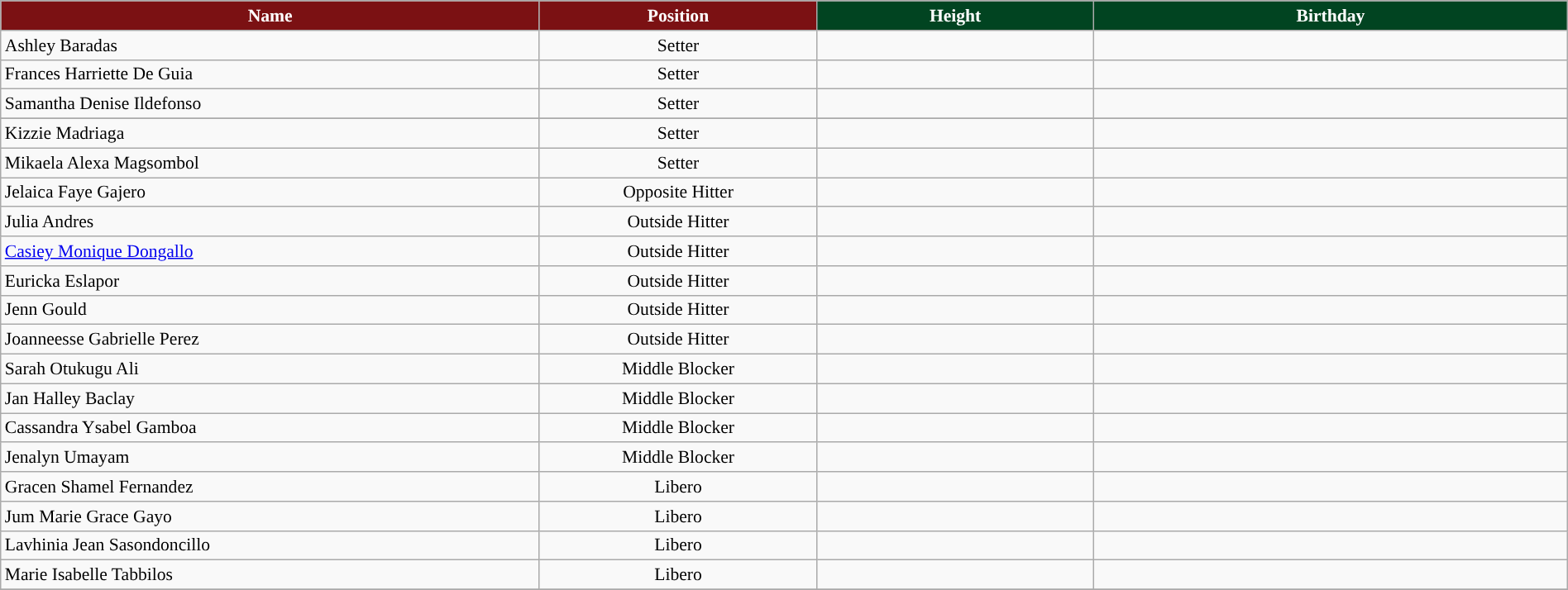<table class="wikitable sortable" style="font-size:90%; text-align:center; width:100%;">
<tr>
<th style="width:16em; background:#7b1113; color:white;">Name</th>
<th style="width:8em; background:#7b1113; color:white; text-align: center">Position</th>
<th style="width:8em; background:#014421; color:white;">Height</th>
<th style="width:14em; background:#014421; color:white;">Birthday</th>
</tr>
<tr>
<td align=left> Ashley Baradas</td>
<td>Setter</td>
<td></td>
<td></td>
</tr>
<tr>
<td align=left> Frances Harriette De Guia</td>
<td>Setter</td>
<td></td>
<td></td>
</tr>
<tr>
<td align=left> Samantha Denise Ildefonso</td>
<td>Setter</td>
<td></td>
<td></td>
</tr>
<tr>
</tr>
<tr>
<td align=left> Kizzie Madriaga</td>
<td>Setter</td>
<td></td>
<td align=right></td>
</tr>
<tr>
<td align=left> Mikaela Alexa Magsombol</td>
<td>Setter</td>
<td></td>
<td></td>
</tr>
<tr>
<td align=left> Jelaica Faye Gajero</td>
<td>Opposite Hitter</td>
<td></td>
<td align=right></td>
</tr>
<tr>
<td align=left> Julia Andres</td>
<td>Outside Hitter</td>
<td></td>
<td align=right></td>
</tr>
<tr>
<td align=left> <a href='#'>Casiey Monique Dongallo</a></td>
<td>Outside Hitter</td>
<td></td>
<td align=right></td>
</tr>
<tr>
<td align=left> Euricka Eslapor</td>
<td>Outside Hitter</td>
<td></td>
<td align=right></td>
</tr>
<tr>
<td align=left> Jenn Gould</td>
<td>Outside Hitter</td>
<td></td>
<td align=right></td>
</tr>
<tr>
<td align=left> Joanneesse Gabrielle Perez</td>
<td>Outside Hitter</td>
<td></td>
<td></td>
</tr>
<tr>
<td align=left> Sarah Otukugu Ali</td>
<td>Middle Blocker</td>
<td></td>
<td align=right></td>
</tr>
<tr>
<td align=left> Jan Halley Baclay</td>
<td>Middle Blocker</td>
<td></td>
<td align=right></td>
</tr>
<tr>
<td align=left> Cassandra Ysabel Gamboa</td>
<td>Middle Blocker</td>
<td></td>
<td></td>
</tr>
<tr>
<td align=left> Jenalyn Umayam</td>
<td>Middle Blocker</td>
<td></td>
<td align=right></td>
</tr>
<tr>
<td align=left> Gracen Shamel Fernandez</td>
<td>Libero</td>
<td></td>
<td align=right></td>
</tr>
<tr>
<td align=left>  Jum Marie Grace Gayo</td>
<td>Libero</td>
<td></td>
<td></td>
</tr>
<tr>
<td align=left> Lavhinia Jean Sasondoncillo</td>
<td>Libero</td>
<td></td>
<td align=right></td>
</tr>
<tr>
<td align=left> Marie Isabelle Tabbilos</td>
<td>Libero</td>
<td></td>
<td align=right></td>
</tr>
<tr>
</tr>
</table>
